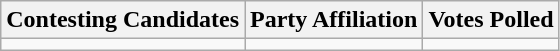<table class="wikitable sortable">
<tr>
<th>Contesting Candidates</th>
<th>Party Affiliation</th>
<th>Votes Polled</th>
</tr>
<tr>
<td></td>
<td></td>
<td></td>
</tr>
</table>
